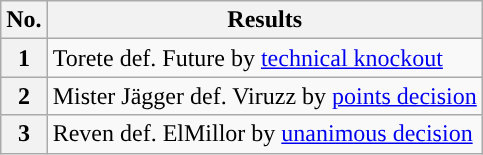<table class="wikitable">
<tr>
<th>No.</th>
<th>Results</th>
</tr>
<tr>
<th>1</th>
<td>Torete def. Future by <a href='#'>technical knockout</a></td>
</tr>
<tr>
<th>2</th>
<td>Mister Jägger def. Viruzz by <a href='#'>points decision</a></td>
</tr>
<tr>
<th>3</th>
<td>Reven def. ElMillor by <a href='#'>unanimous decision</a></td>
</tr>
</table>
